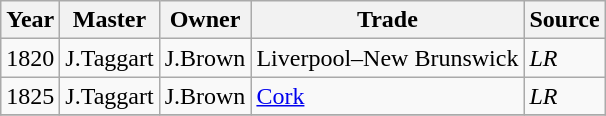<table class=" wikitable">
<tr>
<th>Year</th>
<th>Master</th>
<th>Owner</th>
<th>Trade</th>
<th>Source</th>
</tr>
<tr>
<td>1820</td>
<td>J.Taggart</td>
<td>J.Brown</td>
<td>Liverpool–New Brunswick</td>
<td><em>LR</em></td>
</tr>
<tr>
<td>1825</td>
<td>J.Taggart</td>
<td>J.Brown</td>
<td><a href='#'>Cork</a></td>
<td><em>LR</em></td>
</tr>
<tr>
</tr>
</table>
